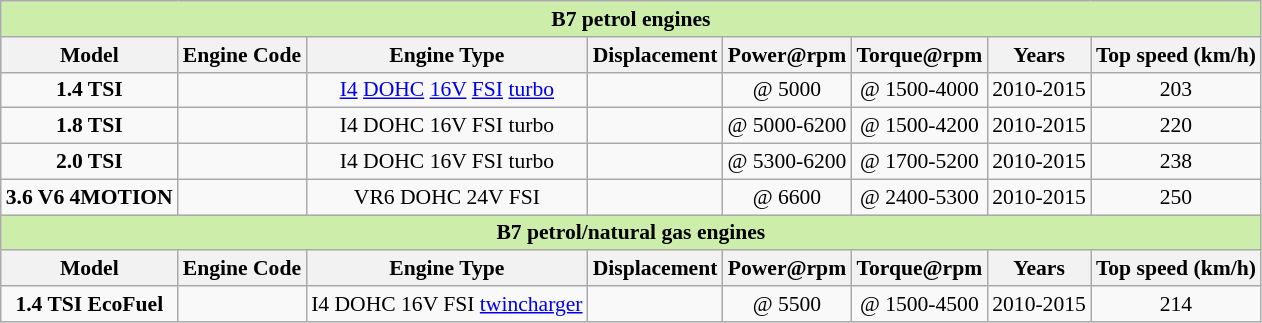<table class="wikitable collapsible collapsed" cellpadding="0" style="text-align:center; font-size:90%;">
<tr>
<th colspan=8 style="width:400px; background:#cea;">B7 petrol engines</th>
</tr>
<tr style="background:#dcdcdc; text-align:center; vertical-align:middle;">
<th>Model</th>
<th>Engine Code</th>
<th>Engine Type</th>
<th>Displacement</th>
<th>Power@rpm</th>
<th>Torque@rpm</th>
<th>Years</th>
<th>Top speed (km/h)</th>
</tr>
<tr>
<td><strong>1.4 TSI</strong></td>
<td></td>
<td><a href='#'>I4</a> <a href='#'>DOHC</a> <a href='#'>16V</a> <a href='#'>FSI</a> <a href='#'>turbo</a></td>
<td></td>
<td> @ 5000</td>
<td> @ 1500-4000</td>
<td>2010-2015</td>
<td>203</td>
</tr>
<tr>
<td><strong>1.8 TSI</strong></td>
<td></td>
<td>I4 DOHC 16V FSI turbo</td>
<td></td>
<td> @ 5000-6200</td>
<td> @ 1500-4200</td>
<td>2010-2015</td>
<td>220</td>
</tr>
<tr>
<td><strong>2.0 TSI</strong></td>
<td></td>
<td>I4 DOHC 16V FSI turbo</td>
<td></td>
<td> @ 5300-6200</td>
<td> @ 1700-5200</td>
<td>2010-2015</td>
<td>238</td>
</tr>
<tr>
<td><strong>3.6 V6 4MOTION</strong></td>
<td></td>
<td>VR6 DOHC 24V FSI</td>
<td></td>
<td> @ 6600</td>
<td> @ 2400-5300</td>
<td>2010-2015</td>
<td>250</td>
</tr>
<tr>
<th colspan=8 style="background:#cea;">B7 petrol/natural gas engines</th>
</tr>
<tr style="text-align:center; vertical-align:middle;">
<th>Model</th>
<th>Engine Code</th>
<th>Engine Type</th>
<th>Displacement</th>
<th>Power@rpm</th>
<th>Torque@rpm</th>
<th>Years</th>
<th>Top speed (km/h)</th>
</tr>
<tr>
<td><strong>1.4 TSI EcoFuel</strong></td>
<td></td>
<td>I4 DOHC 16V FSI <a href='#'>twincharger</a></td>
<td></td>
<td> @ 5500</td>
<td> @ 1500-4500</td>
<td>2010-2015</td>
<td>214</td>
</tr>
</table>
